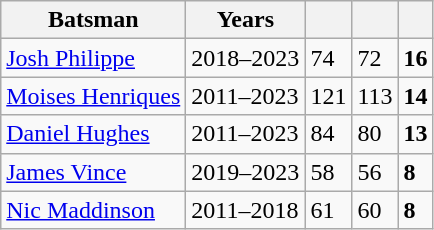<table class="wikitable">
<tr>
<th>Batsman</th>
<th>Years</th>
<th></th>
<th></th>
<th></th>
</tr>
<tr>
<td><a href='#'>Josh Philippe</a></td>
<td>2018–2023</td>
<td>74</td>
<td>72</td>
<td><strong>16</strong></td>
</tr>
<tr>
<td><a href='#'>Moises Henriques</a></td>
<td>2011–2023</td>
<td>121</td>
<td>113</td>
<td><strong>14</strong></td>
</tr>
<tr>
<td><a href='#'>Daniel Hughes</a></td>
<td>2011–2023</td>
<td>84</td>
<td>80</td>
<td><strong>13</strong></td>
</tr>
<tr>
<td><a href='#'>James Vince</a></td>
<td>2019–2023</td>
<td>58</td>
<td>56</td>
<td><strong>8</strong></td>
</tr>
<tr>
<td><a href='#'>Nic Maddinson</a></td>
<td>2011–2018</td>
<td>61</td>
<td>60</td>
<td><strong>8</strong></td>
</tr>
</table>
